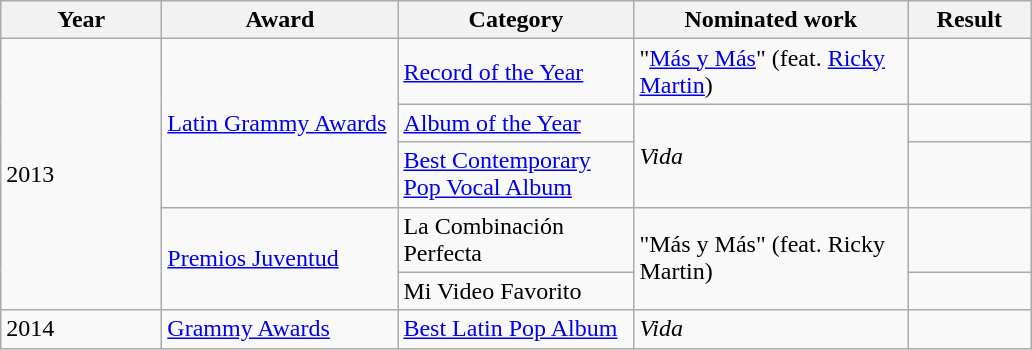<table class="wikitable">
<tr>
<th width="100">Year</th>
<th width="150">Award</th>
<th width="150">Category</th>
<th width="175">Nominated work</th>
<th width="75">Result</th>
</tr>
<tr>
<td rowspan="5">2013</td>
<td rowspan="3"><a href='#'>Latin Grammy Awards</a></td>
<td><a href='#'>Record of the Year</a></td>
<td>"<a href='#'>Más y Más</a>" (feat. <a href='#'>Ricky Martin</a>)</td>
<td></td>
</tr>
<tr>
<td><a href='#'>Album of the Year</a></td>
<td rowspan="2"><em>Vida</em></td>
<td></td>
</tr>
<tr>
<td><a href='#'>Best Contemporary Pop Vocal Album</a></td>
<td></td>
</tr>
<tr>
<td rowspan="2"><a href='#'>Premios Juventud</a></td>
<td>La Combinación Perfecta</td>
<td rowspan="2">"Más y Más" (feat. Ricky Martin)</td>
<td></td>
</tr>
<tr>
<td>Mi Video Favorito</td>
<td></td>
</tr>
<tr>
<td>2014</td>
<td><a href='#'>Grammy Awards</a></td>
<td><a href='#'>Best Latin Pop Album</a></td>
<td><em>Vida</em></td>
<td></td>
</tr>
</table>
